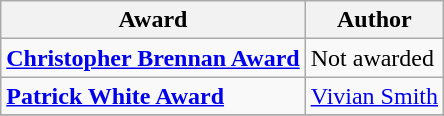<table class="wikitable">
<tr>
<th>Award</th>
<th>Author</th>
</tr>
<tr>
<td><strong><a href='#'>Christopher Brennan Award</a></strong></td>
<td>Not awarded</td>
</tr>
<tr>
<td><strong><a href='#'>Patrick White Award</a></strong></td>
<td><a href='#'>Vivian Smith</a></td>
</tr>
<tr>
</tr>
</table>
